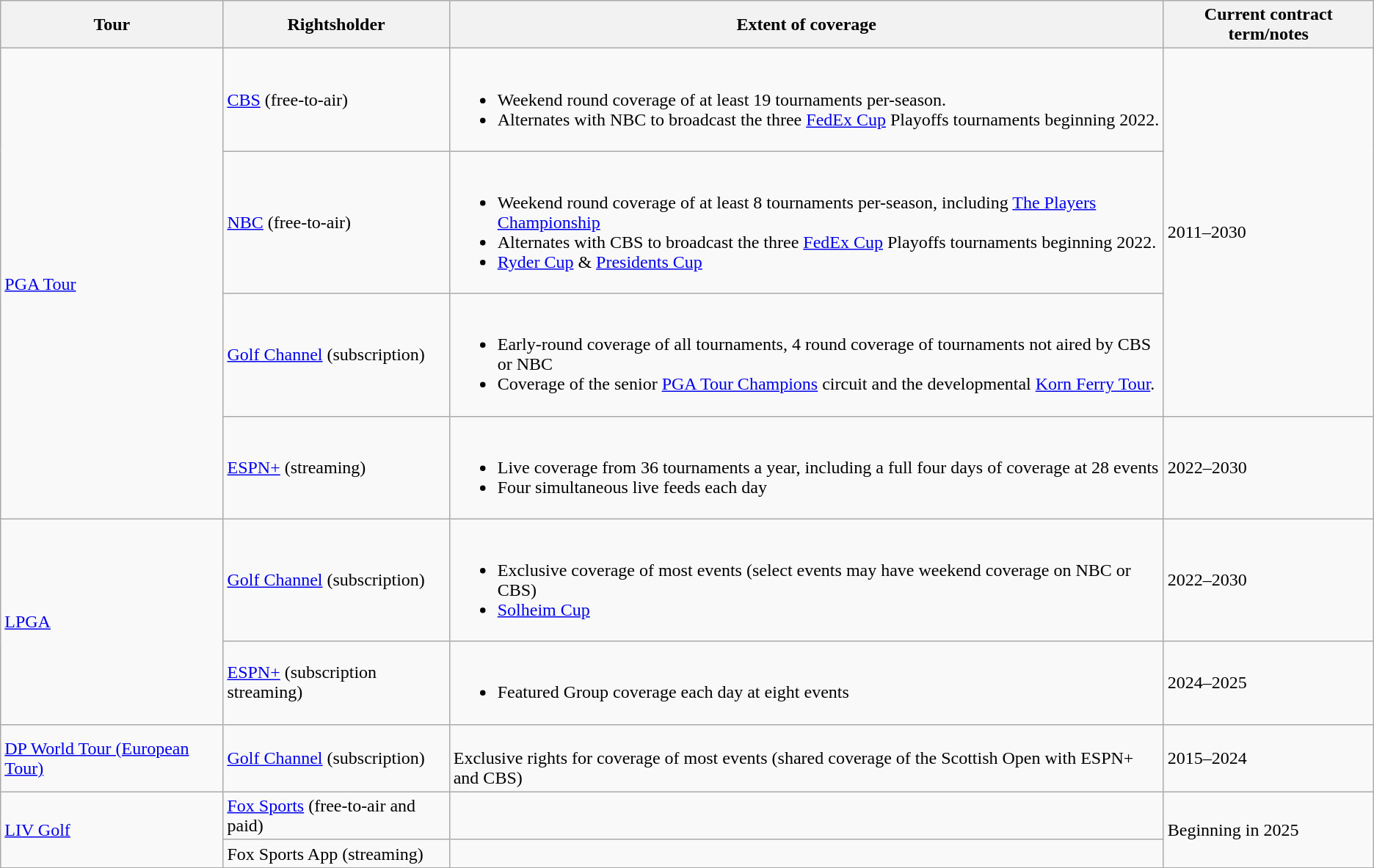<table class="wikitable">
<tr>
<th>Tour</th>
<th>Rightsholder</th>
<th>Extent of coverage</th>
<th>Current contract term/notes</th>
</tr>
<tr>
<td rowspan="4"><a href='#'>PGA Tour</a></td>
<td><a href='#'>CBS</a> (free-to-air)</td>
<td><br><ul><li>Weekend round coverage of at least 19 tournaments per-season.</li><li>Alternates with NBC to broadcast the three <a href='#'>FedEx Cup</a> Playoffs tournaments beginning 2022.</li></ul></td>
<td rowspan="3">2011–2030</td>
</tr>
<tr>
<td><a href='#'>NBC</a> (free-to-air)</td>
<td><br><ul><li>Weekend round coverage of at least 8 tournaments per-season, including <a href='#'>The Players Championship</a></li><li>Alternates with CBS to broadcast the three <a href='#'>FedEx Cup</a> Playoffs tournaments beginning 2022.</li><li><a href='#'>Ryder Cup</a> & <a href='#'>Presidents Cup</a></li></ul></td>
</tr>
<tr>
<td><a href='#'>Golf Channel</a> (subscription)</td>
<td><br><ul><li>Early-round coverage of all tournaments, 4 round coverage of tournaments not aired by CBS or NBC</li><li>Coverage of the senior <a href='#'>PGA Tour Champions</a> circuit and the developmental <a href='#'>Korn Ferry Tour</a>.</li></ul></td>
</tr>
<tr>
<td><a href='#'>ESPN+</a> (streaming)</td>
<td><br><ul><li>Live coverage from 36 tournaments a year, including a full four days of coverage at 28 events</li><li>Four simultaneous live feeds each day</li></ul></td>
<td>2022–2030</td>
</tr>
<tr>
<td rowspan=2><a href='#'>LPGA</a></td>
<td><a href='#'>Golf Channel</a> (subscription)</td>
<td><br><ul><li>Exclusive coverage of most events (select events may have weekend coverage on NBC or CBS)</li><li><a href='#'>Solheim Cup</a></li></ul></td>
<td>2022–2030</td>
</tr>
<tr>
<td><a href='#'>ESPN+</a> (subscription streaming)</td>
<td><br><ul><li>Featured Group coverage each day at eight events</li></ul></td>
<td>2024–2025</td>
</tr>
<tr>
<td><a href='#'>DP World Tour (European Tour)</a></td>
<td><a href='#'>Golf Channel</a> (subscription)</td>
<td><br>Exclusive rights for coverage of most events (shared coverage of the Scottish Open with ESPN+ and CBS)</td>
<td>2015–2024</td>
</tr>
<tr>
<td rowspan="2"><a href='#'>LIV Golf</a></td>
<td><a href='#'>Fox Sports</a> (free-to-air and paid)</td>
<td></td>
<td rowspan="2">Beginning in 2025</td>
</tr>
<tr>
<td>Fox Sports App (streaming)</td>
<td></td>
</tr>
<tr>
</tr>
</table>
